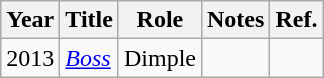<table class="wikitable">
<tr>
<th>Year</th>
<th>Title</th>
<th>Role</th>
<th>Notes</th>
<th>Ref.</th>
</tr>
<tr>
<td>2013</td>
<td><em><a href='#'>Boss</a></em></td>
<td>Dimple</td>
<td></td>
<td></td>
</tr>
</table>
